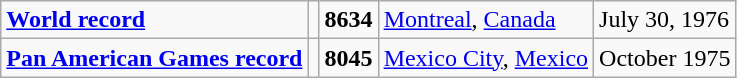<table class="wikitable">
<tr>
<td><strong><a href='#'>World record</a></strong></td>
<td></td>
<td><strong>8634</strong></td>
<td><a href='#'>Montreal</a>, <a href='#'>Canada</a></td>
<td>July 30, 1976</td>
</tr>
<tr>
<td><strong><a href='#'>Pan American Games record</a></strong></td>
<td></td>
<td><strong>8045</strong></td>
<td><a href='#'>Mexico City</a>, <a href='#'>Mexico</a></td>
<td>October 1975</td>
</tr>
</table>
